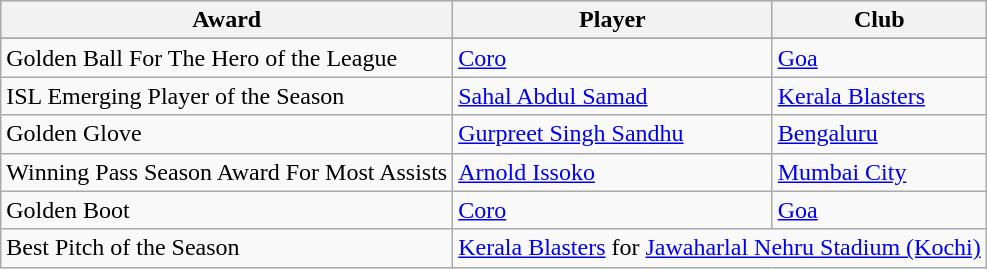<table class="wikitable">
<tr style="background:#cccccc;">
<th>Award</th>
<th>Player</th>
<th>Club</th>
</tr>
<tr>
</tr>
<tr style="background:#f4f4f4;">
</tr>
<tr>
<td>Golden Ball For The Hero of the League</td>
<td> <a href='#'>Coro</a></td>
<td><a href='#'>Goa</a></td>
</tr>
<tr>
<td>ISL Emerging Player of the Season</td>
<td> <a href='#'>Sahal Abdul Samad</a></td>
<td><a href='#'>Kerala Blasters</a></td>
</tr>
<tr>
<td>Golden Glove</td>
<td> <a href='#'>Gurpreet Singh Sandhu</a></td>
<td><a href='#'>Bengaluru</a></td>
</tr>
<tr>
<td>Winning Pass Season Award For Most Assists</td>
<td> <a href='#'>Arnold Issoko</a></td>
<td><a href='#'>Mumbai City</a></td>
</tr>
<tr>
<td>Golden Boot</td>
<td> <a href='#'>Coro</a></td>
<td><a href='#'>Goa</a></td>
</tr>
<tr>
<td>Best Pitch of the Season</td>
<td colspan="2"><a href='#'>Kerala Blasters</a> for <a href='#'>Jawaharlal Nehru Stadium (Kochi)</a></td>
</tr>
</table>
